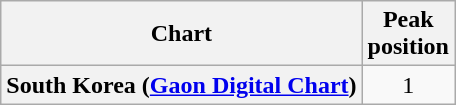<table class="wikitable sortable plainrowheaders">
<tr>
<th>Chart</th>
<th>Peak<br>position</th>
</tr>
<tr>
<th scope="row">South Korea (<a href='#'>Gaon Digital Chart</a>)</th>
<td align="center">1</td>
</tr>
</table>
